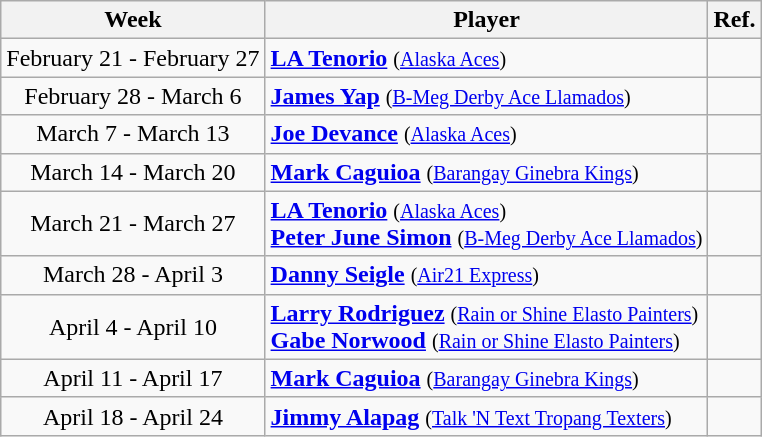<table class="wikitable" border="1">
<tr>
<th>Week</th>
<th>Player</th>
<th>Ref.</th>
</tr>
<tr>
<td align=center>February 21 - February 27</td>
<td><strong><a href='#'>LA Tenorio</a></strong> <small>(<a href='#'>Alaska Aces</a>)</small></td>
<td align=center></td>
</tr>
<tr>
<td align=center>February 28 - March 6</td>
<td><strong><a href='#'>James Yap</a></strong> <small>(<a href='#'>B-Meg Derby Ace Llamados</a>)</small></td>
<td align=center></td>
</tr>
<tr>
<td align=center>March 7 - March 13</td>
<td><strong><a href='#'>Joe Devance</a></strong> <small>(<a href='#'>Alaska Aces</a>)</small></td>
<td align=center></td>
</tr>
<tr>
<td align=center>March 14 - March 20</td>
<td><strong><a href='#'>Mark Caguioa</a></strong> <small>(<a href='#'>Barangay Ginebra Kings</a>)</small></td>
<td align=center></td>
</tr>
<tr>
<td align=center>March 21 - March 27</td>
<td><strong><a href='#'>LA Tenorio</a></strong> <small>(<a href='#'>Alaska Aces</a>)</small> <br> <strong><a href='#'>Peter June Simon</a></strong> <small>(<a href='#'>B-Meg Derby Ace Llamados</a>)</small></td>
<td align=center></td>
</tr>
<tr>
<td align=center>March 28 - April 3</td>
<td><strong><a href='#'>Danny Seigle</a></strong> <small>(<a href='#'>Air21 Express</a>)</small></td>
<td align=center></td>
</tr>
<tr>
<td align=center>April 4 - April 10</td>
<td><strong><a href='#'>Larry Rodriguez</a></strong> <small>(<a href='#'>Rain or Shine Elasto Painters</a>)</small> <br> <strong><a href='#'>Gabe Norwood</a></strong> <small>(<a href='#'>Rain or Shine Elasto Painters</a>)</small></td>
<td align=center></td>
</tr>
<tr>
<td align=center>April 11 - April 17</td>
<td><strong><a href='#'>Mark Caguioa</a></strong> <small>(<a href='#'>Barangay Ginebra Kings</a>)</small></td>
<td align=center></td>
</tr>
<tr>
<td align=center>April 18 - April 24</td>
<td><strong><a href='#'>Jimmy Alapag</a></strong> <small>(<a href='#'>Talk 'N Text Tropang Texters</a>)</small></td>
<td align=center></td>
</tr>
</table>
